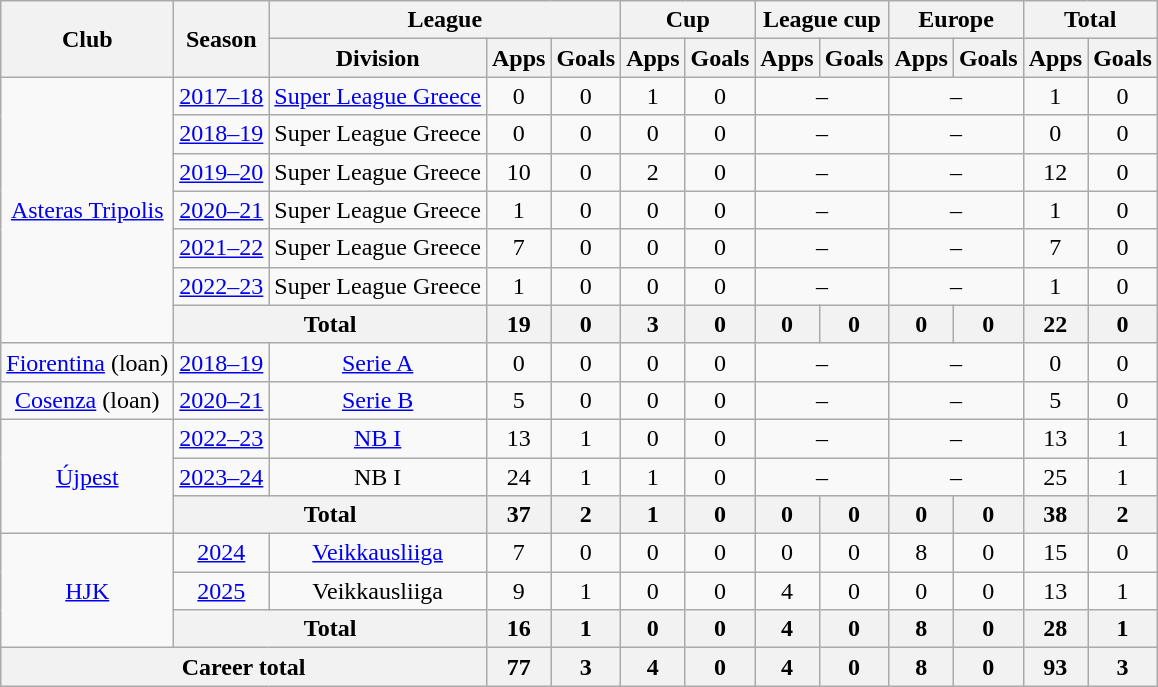<table class="wikitable" style="text-align:center">
<tr>
<th rowspan="2">Club</th>
<th rowspan="2">Season</th>
<th colspan="3">League</th>
<th colspan="2">Cup</th>
<th colspan="2">League cup</th>
<th colspan="2">Europe</th>
<th colspan="2">Total</th>
</tr>
<tr>
<th>Division</th>
<th>Apps</th>
<th>Goals</th>
<th>Apps</th>
<th>Goals</th>
<th>Apps</th>
<th>Goals</th>
<th>Apps</th>
<th>Goals</th>
<th>Apps</th>
<th>Goals</th>
</tr>
<tr>
<td rowspan=7><a href='#'>Asteras Tripolis</a></td>
<td><a href='#'>2017–18</a></td>
<td><a href='#'>Super League Greece</a></td>
<td>0</td>
<td>0</td>
<td>1</td>
<td>0</td>
<td colspan=2>–</td>
<td colspan=2>–</td>
<td>1</td>
<td>0</td>
</tr>
<tr>
<td><a href='#'>2018–19</a></td>
<td>Super League Greece</td>
<td>0</td>
<td>0</td>
<td>0</td>
<td>0</td>
<td colspan=2>–</td>
<td colspan=2>–</td>
<td>0</td>
<td>0</td>
</tr>
<tr>
<td><a href='#'>2019–20</a></td>
<td>Super League Greece</td>
<td>10</td>
<td>0</td>
<td>2</td>
<td>0</td>
<td colspan=2>–</td>
<td colspan=2>–</td>
<td>12</td>
<td>0</td>
</tr>
<tr>
<td><a href='#'>2020–21</a></td>
<td>Super League Greece</td>
<td>1</td>
<td>0</td>
<td>0</td>
<td>0</td>
<td colspan=2>–</td>
<td colspan=2>–</td>
<td>1</td>
<td>0</td>
</tr>
<tr>
<td><a href='#'>2021–22</a></td>
<td>Super League Greece</td>
<td>7</td>
<td>0</td>
<td>0</td>
<td>0</td>
<td colspan=2>–</td>
<td colspan=2>–</td>
<td>7</td>
<td>0</td>
</tr>
<tr>
<td><a href='#'>2022–23</a></td>
<td>Super League Greece</td>
<td>1</td>
<td>0</td>
<td>0</td>
<td>0</td>
<td colspan=2>–</td>
<td colspan=2>–</td>
<td>1</td>
<td>0</td>
</tr>
<tr>
<th colspan="2">Total</th>
<th>19</th>
<th>0</th>
<th>3</th>
<th>0</th>
<th>0</th>
<th>0</th>
<th>0</th>
<th>0</th>
<th>22</th>
<th>0</th>
</tr>
<tr>
<td><a href='#'>Fiorentina</a> (loan)</td>
<td><a href='#'>2018–19</a></td>
<td><a href='#'>Serie A</a></td>
<td>0</td>
<td>0</td>
<td>0</td>
<td>0</td>
<td colspan=2>–</td>
<td colspan=2>–</td>
<td>0</td>
<td>0</td>
</tr>
<tr>
<td><a href='#'>Cosenza</a> (loan)</td>
<td><a href='#'>2020–21</a></td>
<td><a href='#'>Serie B</a></td>
<td>5</td>
<td>0</td>
<td>0</td>
<td>0</td>
<td colspan=2>–</td>
<td colspan=2>–</td>
<td>5</td>
<td>0</td>
</tr>
<tr>
<td rowspan=3><a href='#'>Újpest</a></td>
<td><a href='#'>2022–23</a></td>
<td><a href='#'>NB I</a></td>
<td>13</td>
<td>1</td>
<td>0</td>
<td>0</td>
<td colspan=2>–</td>
<td colspan=2>–</td>
<td>13</td>
<td>1</td>
</tr>
<tr>
<td><a href='#'>2023–24</a></td>
<td>NB I</td>
<td>24</td>
<td>1</td>
<td>1</td>
<td>0</td>
<td colspan=2>–</td>
<td colspan=2>–</td>
<td>25</td>
<td>1</td>
</tr>
<tr>
<th colspan="2">Total</th>
<th>37</th>
<th>2</th>
<th>1</th>
<th>0</th>
<th>0</th>
<th>0</th>
<th>0</th>
<th>0</th>
<th>38</th>
<th>2</th>
</tr>
<tr>
<td rowspan=3><a href='#'>HJK</a></td>
<td><a href='#'>2024</a></td>
<td><a href='#'>Veikkausliiga</a></td>
<td>7</td>
<td>0</td>
<td>0</td>
<td>0</td>
<td>0</td>
<td>0</td>
<td>8</td>
<td>0</td>
<td>15</td>
<td>0</td>
</tr>
<tr>
<td><a href='#'>2025</a></td>
<td>Veikkausliiga</td>
<td>9</td>
<td>1</td>
<td>0</td>
<td>0</td>
<td>4</td>
<td>0</td>
<td>0</td>
<td>0</td>
<td>13</td>
<td>1</td>
</tr>
<tr>
<th colspan=2>Total</th>
<th>16</th>
<th>1</th>
<th>0</th>
<th>0</th>
<th>4</th>
<th>0</th>
<th>8</th>
<th>0</th>
<th>28</th>
<th>1</th>
</tr>
<tr>
<th colspan="3">Career total</th>
<th>77</th>
<th>3</th>
<th>4</th>
<th>0</th>
<th>4</th>
<th>0</th>
<th>8</th>
<th>0</th>
<th>93</th>
<th>3</th>
</tr>
</table>
